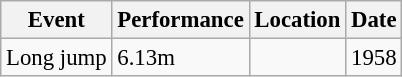<table class="wikitable" style="border-collapse: collapse; font-size: 95%;">
<tr>
<th scope="col">Event</th>
<th scope="col">Performance</th>
<th scope="col">Location</th>
<th scope="col">Date</th>
</tr>
<tr>
<td>Long jump</td>
<td>6.13m</td>
<td></td>
<td>1958</td>
</tr>
</table>
